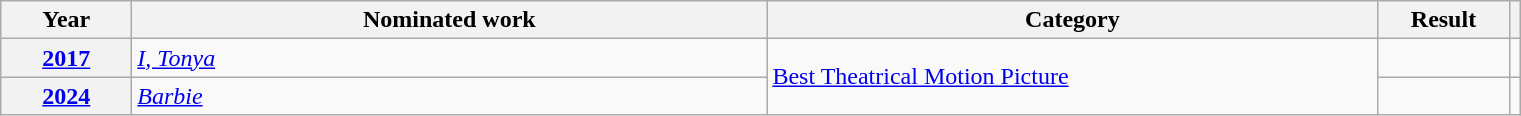<table class=wikitable>
<tr>
<th scope="col" style="width:5em;">Year</th>
<th scope="col" style="width:26em;">Nominated work</th>
<th scope="col" style="width:25em;">Category</th>
<th scope="col" style="width:5em;">Result</th>
<th scope="col"></th>
</tr>
<tr>
<th scope="row"><a href='#'>2017</a></th>
<td><em><a href='#'>I, Tonya</a></em></td>
<td rowspan="2"><a href='#'>Best Theatrical Motion Picture</a></td>
<td></td>
<td></td>
</tr>
<tr>
<th scope="row"><a href='#'>2024</a></th>
<td><em><a href='#'>Barbie</a></em></td>
<td></td>
<td></td>
</tr>
</table>
